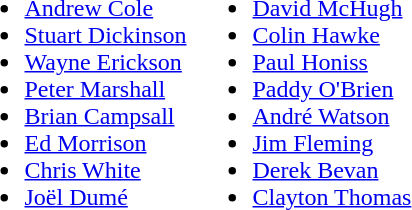<table>
<tr style="vertical-align:top">
<td><br><ul><li> <a href='#'>Andrew Cole</a></li><li> <a href='#'>Stuart Dickinson</a></li><li> <a href='#'>Wayne Erickson</a></li><li> <a href='#'>Peter Marshall</a></li><li> <a href='#'>Brian Campsall</a></li><li> <a href='#'>Ed Morrison</a></li><li> <a href='#'>Chris White</a></li><li> <a href='#'>Joël Dumé</a></li></ul></td>
<td><br><ul><li> <a href='#'>David McHugh</a></li><li> <a href='#'>Colin Hawke</a></li><li> <a href='#'>Paul Honiss</a></li><li> <a href='#'>Paddy O'Brien</a></li><li> <a href='#'>André Watson</a></li><li> <a href='#'>Jim Fleming</a></li><li> <a href='#'>Derek Bevan</a></li><li> <a href='#'>Clayton Thomas</a></li></ul></td>
</tr>
</table>
